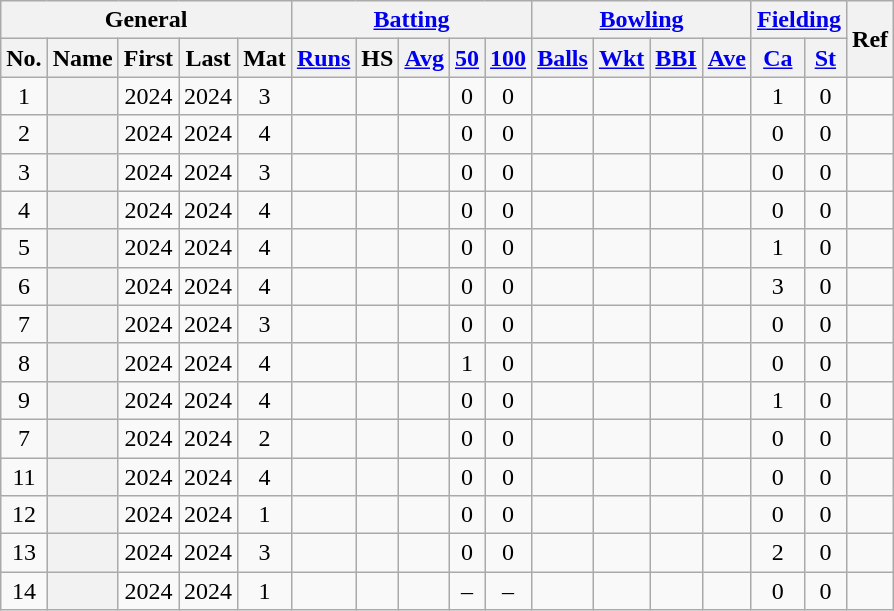<table class="wikitable plainrowheaders sortable">
<tr align="center">
<th scope="col" colspan=5 class="unsortable">General</th>
<th scope="col" colspan=5 class="unsortable"><a href='#'>Batting</a></th>
<th scope="col" colspan=4 class="unsortable"><a href='#'>Bowling</a></th>
<th scope="col" colspan=2 class="unsortable"><a href='#'>Fielding</a></th>
<th scope="col" rowspan=2 class="unsortable">Ref</th>
</tr>
<tr align="center">
<th scope="col">No.</th>
<th scope="col">Name</th>
<th scope="col">First</th>
<th scope="col">Last</th>
<th scope="col">Mat</th>
<th scope="col"><a href='#'>Runs</a></th>
<th scope="col">HS</th>
<th scope="col"><a href='#'>Avg</a></th>
<th scope="col"><a href='#'>50</a></th>
<th scope="col"><a href='#'>100</a></th>
<th scope="col"><a href='#'>Balls</a></th>
<th scope="col"><a href='#'>Wkt</a></th>
<th scope="col"><a href='#'>BBI</a></th>
<th scope="col"><a href='#'>Ave</a></th>
<th scope="col"><a href='#'>Ca</a></th>
<th scope="col"><a href='#'>St</a></th>
</tr>
<tr align="center">
<td>1</td>
<th scope="row"></th>
<td>2024</td>
<td>2024</td>
<td>3</td>
<td></td>
<td></td>
<td></td>
<td>0</td>
<td>0</td>
<td></td>
<td></td>
<td></td>
<td></td>
<td>1</td>
<td>0</td>
<td></td>
</tr>
<tr align="center">
<td>2</td>
<th scope="row"></th>
<td>2024</td>
<td>2024</td>
<td>4</td>
<td></td>
<td></td>
<td></td>
<td>0</td>
<td>0</td>
<td></td>
<td></td>
<td></td>
<td></td>
<td>0</td>
<td>0</td>
<td></td>
</tr>
<tr align="center">
<td>3</td>
<th scope="row"></th>
<td>2024</td>
<td>2024</td>
<td>3</td>
<td></td>
<td></td>
<td></td>
<td>0</td>
<td>0</td>
<td></td>
<td></td>
<td></td>
<td></td>
<td>0</td>
<td>0</td>
<td></td>
</tr>
<tr align="center">
<td>4</td>
<th scope="row"></th>
<td>2024</td>
<td>2024</td>
<td>4</td>
<td></td>
<td></td>
<td></td>
<td>0</td>
<td>0</td>
<td></td>
<td></td>
<td></td>
<td></td>
<td>0</td>
<td>0</td>
<td></td>
</tr>
<tr align="center">
<td>5</td>
<th scope="row"></th>
<td>2024</td>
<td>2024</td>
<td>4</td>
<td></td>
<td></td>
<td></td>
<td>0</td>
<td>0</td>
<td></td>
<td></td>
<td></td>
<td></td>
<td>1</td>
<td>0</td>
<td></td>
</tr>
<tr align="center">
<td>6</td>
<th scope="row"></th>
<td>2024</td>
<td>2024</td>
<td>4</td>
<td></td>
<td></td>
<td></td>
<td>0</td>
<td>0</td>
<td></td>
<td></td>
<td></td>
<td></td>
<td>3</td>
<td>0</td>
<td></td>
</tr>
<tr align="center">
<td>7</td>
<th scope="row"></th>
<td>2024</td>
<td>2024</td>
<td>3</td>
<td></td>
<td></td>
<td></td>
<td>0</td>
<td>0</td>
<td></td>
<td></td>
<td></td>
<td></td>
<td>0</td>
<td>0</td>
<td></td>
</tr>
<tr align="center">
<td>8</td>
<th scope="row"></th>
<td>2024</td>
<td>2024</td>
<td>4</td>
<td></td>
<td></td>
<td></td>
<td>1</td>
<td>0</td>
<td></td>
<td></td>
<td></td>
<td></td>
<td>0</td>
<td>0</td>
<td></td>
</tr>
<tr align="center">
<td>9</td>
<th scope="row"></th>
<td>2024</td>
<td>2024</td>
<td>4</td>
<td></td>
<td></td>
<td></td>
<td>0</td>
<td>0</td>
<td></td>
<td></td>
<td></td>
<td></td>
<td>1</td>
<td>0</td>
<td></td>
</tr>
<tr align="center">
<td>7</td>
<th scope="row"></th>
<td>2024</td>
<td>2024</td>
<td>2</td>
<td></td>
<td></td>
<td></td>
<td>0</td>
<td>0</td>
<td></td>
<td></td>
<td></td>
<td></td>
<td>0</td>
<td>0</td>
<td></td>
</tr>
<tr align="center">
<td>11</td>
<th scope="row"></th>
<td>2024</td>
<td>2024</td>
<td>4</td>
<td></td>
<td></td>
<td></td>
<td>0</td>
<td>0</td>
<td></td>
<td></td>
<td></td>
<td></td>
<td>0</td>
<td>0</td>
<td></td>
</tr>
<tr align="center">
<td>12</td>
<th scope="row"></th>
<td>2024</td>
<td>2024</td>
<td>1</td>
<td></td>
<td></td>
<td></td>
<td>0</td>
<td>0</td>
<td></td>
<td></td>
<td></td>
<td></td>
<td>0</td>
<td>0</td>
<td></td>
</tr>
<tr align="center">
<td>13</td>
<th scope="row"></th>
<td>2024</td>
<td>2024</td>
<td>3</td>
<td></td>
<td></td>
<td></td>
<td>0</td>
<td>0</td>
<td></td>
<td></td>
<td></td>
<td></td>
<td>2</td>
<td>0</td>
<td></td>
</tr>
<tr align="center">
<td>14</td>
<th scope="row"></th>
<td>2024</td>
<td>2024</td>
<td>1</td>
<td></td>
<td></td>
<td></td>
<td>–</td>
<td>–</td>
<td></td>
<td></td>
<td></td>
<td></td>
<td>0</td>
<td>0</td>
<td></td>
</tr>
</table>
